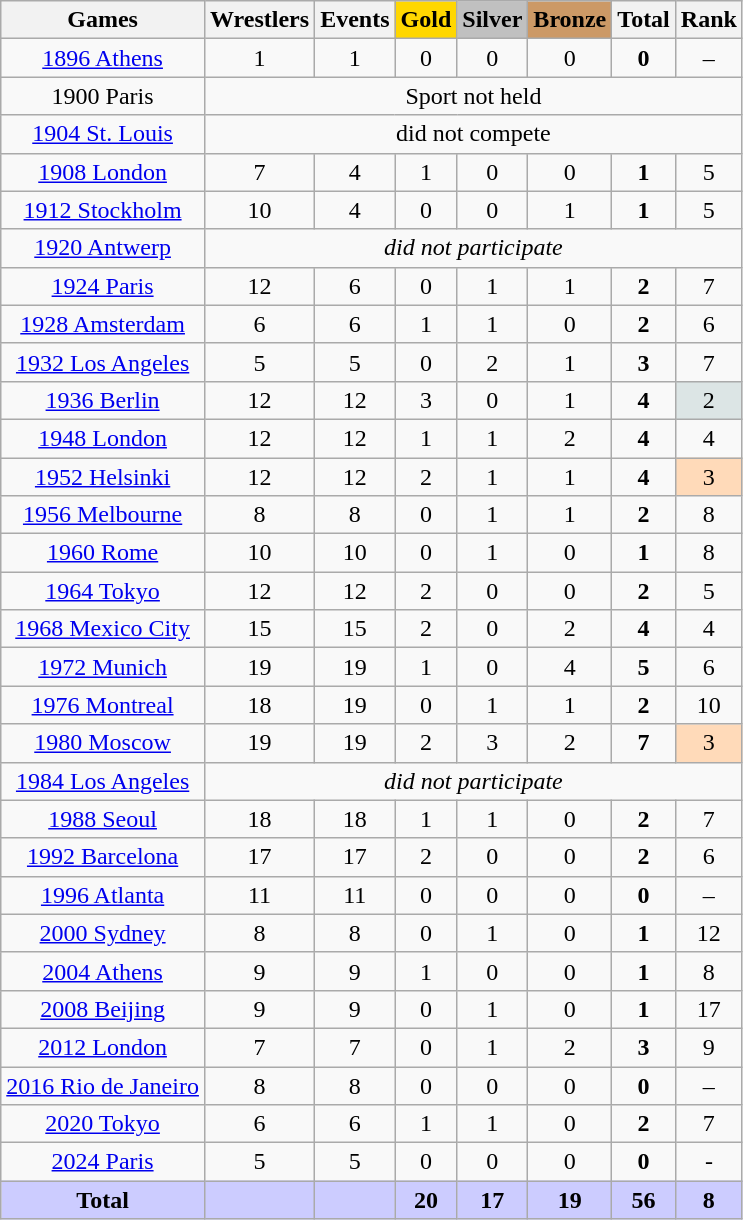<table class="wikitable sortable collapsible collapsed">
<tr>
<th>Games</th>
<th>Wrestlers</th>
<th>Events</th>
<th style="text-align:center; background-color:gold;">Gold</th>
<th style="text-align:center; background-color:silver;">Silver</th>
<th style="text-align:center; background-color:#c96;">Bronze</th>
<th>Total</th>
<th>Rank</th>
</tr>
<tr align=center>
<td><a href='#'>1896 Athens</a></td>
<td>1</td>
<td>1</td>
<td>0</td>
<td>0</td>
<td>0</td>
<td><strong>0</strong></td>
<td>–</td>
</tr>
<tr align=center>
<td>1900 Paris</td>
<td colspan=7>Sport not held</td>
</tr>
<tr align=center>
<td><a href='#'>1904 St. Louis</a></td>
<td colspan=7>did not compete</td>
</tr>
<tr align=center>
<td><a href='#'>1908 London</a></td>
<td>7</td>
<td>4</td>
<td>1</td>
<td>0</td>
<td>0</td>
<td><strong>1</strong></td>
<td>5</td>
</tr>
<tr align=center>
<td><a href='#'>1912 Stockholm</a></td>
<td>10</td>
<td>4</td>
<td>0</td>
<td>0</td>
<td>1</td>
<td><strong>1</strong></td>
<td>5</td>
</tr>
<tr align=center>
<td><a href='#'>1920 Antwerp</a></td>
<td colspan=7><em>did not participate</em></td>
</tr>
<tr align=center>
<td><a href='#'>1924 Paris</a></td>
<td>12</td>
<td>6</td>
<td>0</td>
<td>1</td>
<td>1</td>
<td><strong>2</strong></td>
<td>7</td>
</tr>
<tr align=center>
<td><a href='#'>1928 Amsterdam</a></td>
<td>6</td>
<td>6</td>
<td>1</td>
<td>1</td>
<td>0</td>
<td><strong>2</strong></td>
<td>6</td>
</tr>
<tr align=center>
<td><a href='#'>1932 Los Angeles</a></td>
<td>5</td>
<td>5</td>
<td>0</td>
<td>2</td>
<td>1</td>
<td><strong>3</strong></td>
<td>7</td>
</tr>
<tr align=center>
<td><a href='#'>1936 Berlin</a></td>
<td>12</td>
<td>12</td>
<td>3</td>
<td>0</td>
<td>1</td>
<td><strong>4</strong></td>
<td bgcolor=dce5e5>2</td>
</tr>
<tr align=center>
<td><a href='#'>1948 London</a></td>
<td>12</td>
<td>12</td>
<td>1</td>
<td>1</td>
<td>2</td>
<td><strong>4</strong></td>
<td>4</td>
</tr>
<tr align=center>
<td><a href='#'>1952 Helsinki</a></td>
<td>12</td>
<td>12</td>
<td>2</td>
<td>1</td>
<td>1</td>
<td><strong>4</strong></td>
<td bgcolor=ffdab9>3</td>
</tr>
<tr align=center>
<td><a href='#'>1956 Melbourne</a></td>
<td>8</td>
<td>8</td>
<td>0</td>
<td>1</td>
<td>1</td>
<td><strong>2</strong></td>
<td>8</td>
</tr>
<tr align=center>
<td><a href='#'>1960 Rome</a></td>
<td>10</td>
<td>10</td>
<td>0</td>
<td>1</td>
<td>0</td>
<td><strong>1</strong></td>
<td>8</td>
</tr>
<tr align=center>
<td><a href='#'>1964 Tokyo</a></td>
<td>12</td>
<td>12</td>
<td>2</td>
<td>0</td>
<td>0</td>
<td><strong>2</strong></td>
<td>5</td>
</tr>
<tr align=center>
<td><a href='#'>1968 Mexico City</a></td>
<td>15</td>
<td>15</td>
<td>2</td>
<td>0</td>
<td>2</td>
<td><strong>4</strong></td>
<td>4</td>
</tr>
<tr align=center>
<td><a href='#'>1972 Munich</a></td>
<td>19</td>
<td>19</td>
<td>1</td>
<td>0</td>
<td>4</td>
<td><strong>5</strong></td>
<td>6</td>
</tr>
<tr align=center>
<td><a href='#'>1976 Montreal</a></td>
<td>18</td>
<td>19</td>
<td>0</td>
<td>1</td>
<td>1</td>
<td><strong>2</strong></td>
<td>10</td>
</tr>
<tr align=center>
<td><a href='#'>1980 Moscow</a></td>
<td>19</td>
<td>19</td>
<td>2</td>
<td>3</td>
<td>2</td>
<td><strong>7</strong></td>
<td bgcolor=ffdab9>3</td>
</tr>
<tr align=center>
<td><a href='#'>1984 Los Angeles</a></td>
<td colspan=7><em>did not participate</em></td>
</tr>
<tr align=center>
<td><a href='#'>1988 Seoul</a></td>
<td>18</td>
<td>18</td>
<td>1</td>
<td>1</td>
<td>0</td>
<td><strong>2</strong></td>
<td>7</td>
</tr>
<tr align=center>
<td><a href='#'>1992 Barcelona</a></td>
<td>17</td>
<td>17</td>
<td>2</td>
<td>0</td>
<td>0</td>
<td><strong>2</strong></td>
<td>6</td>
</tr>
<tr align=center>
<td><a href='#'>1996 Atlanta</a></td>
<td>11</td>
<td>11</td>
<td>0</td>
<td>0</td>
<td>0</td>
<td><strong>0</strong></td>
<td>–</td>
</tr>
<tr align=center>
<td><a href='#'>2000 Sydney</a></td>
<td>8</td>
<td>8</td>
<td>0</td>
<td>1</td>
<td>0</td>
<td><strong>1</strong></td>
<td>12</td>
</tr>
<tr align=center>
<td><a href='#'>2004 Athens</a></td>
<td>9</td>
<td>9</td>
<td>1</td>
<td>0</td>
<td>0</td>
<td><strong>1</strong></td>
<td>8</td>
</tr>
<tr align=center>
<td><a href='#'>2008 Beijing</a></td>
<td>9</td>
<td>9</td>
<td>0</td>
<td>1</td>
<td>0</td>
<td><strong>1</strong></td>
<td>17</td>
</tr>
<tr align=center>
<td><a href='#'>2012 London</a></td>
<td>7</td>
<td>7</td>
<td>0</td>
<td>1</td>
<td>2</td>
<td><strong>3</strong></td>
<td>9</td>
</tr>
<tr align=center>
<td><a href='#'>2016 Rio de Janeiro</a></td>
<td>8</td>
<td>8</td>
<td>0</td>
<td>0</td>
<td>0</td>
<td><strong>0</strong></td>
<td>–</td>
</tr>
<tr align=center>
<td><a href='#'>2020 Tokyo</a></td>
<td>6</td>
<td>6</td>
<td>1</td>
<td>1</td>
<td>0</td>
<td><strong>2</strong></td>
<td>7</td>
</tr>
<tr align=center>
<td><a href='#'>2024 Paris</a></td>
<td>5</td>
<td>5</td>
<td>0</td>
<td>0</td>
<td>0</td>
<td><strong>0</strong></td>
<td>-</td>
</tr>
<tr style="text-align:center; background-color:#ccf;">
<td><strong>Total</strong></td>
<td></td>
<td></td>
<td><strong>20</strong></td>
<td><strong>17</strong></td>
<td><strong>19</strong></td>
<td><strong>56</strong></td>
<td><strong>8</strong></td>
</tr>
</table>
